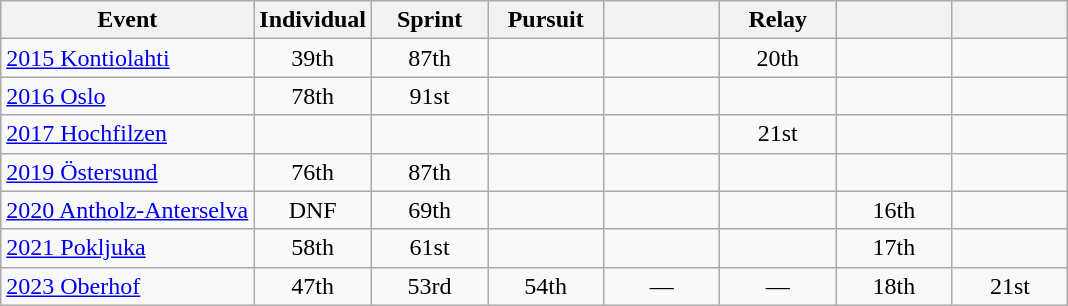<table class="wikitable" style="text-align: center;">
<tr ">
<th>Event</th>
<th style="width:70px;">Individual</th>
<th style="width:70px;">Sprint</th>
<th style="width:70px;">Pursuit</th>
<th style="width:70px;"></th>
<th style="width:70px;">Relay</th>
<th style="width:70px;"></th>
<th style="width:70px;"></th>
</tr>
<tr>
<td align=left> <a href='#'>2015 Kontiolahti</a></td>
<td>39th</td>
<td>87th</td>
<td></td>
<td></td>
<td>20th</td>
<td></td>
<td></td>
</tr>
<tr>
<td align=left> <a href='#'>2016 Oslo</a></td>
<td>78th</td>
<td>91st</td>
<td></td>
<td></td>
<td></td>
<td></td>
<td></td>
</tr>
<tr>
<td align=left> <a href='#'>2017 Hochfilzen</a></td>
<td></td>
<td></td>
<td></td>
<td></td>
<td>21st</td>
<td></td>
<td></td>
</tr>
<tr>
<td align=left> <a href='#'>2019 Östersund</a></td>
<td>76th</td>
<td>87th</td>
<td></td>
<td></td>
<td></td>
<td></td>
<td></td>
</tr>
<tr>
<td align=left> <a href='#'>2020 Antholz-Anterselva</a></td>
<td>DNF</td>
<td>69th</td>
<td></td>
<td></td>
<td></td>
<td>16th</td>
<td></td>
</tr>
<tr>
<td align=left> <a href='#'>2021 Pokljuka</a></td>
<td>58th</td>
<td>61st</td>
<td></td>
<td></td>
<td></td>
<td>17th</td>
<td></td>
</tr>
<tr>
<td align=left> <a href='#'>2023 Oberhof</a></td>
<td>47th</td>
<td>53rd</td>
<td>54th</td>
<td>—</td>
<td>—</td>
<td>18th</td>
<td>21st</td>
</tr>
</table>
